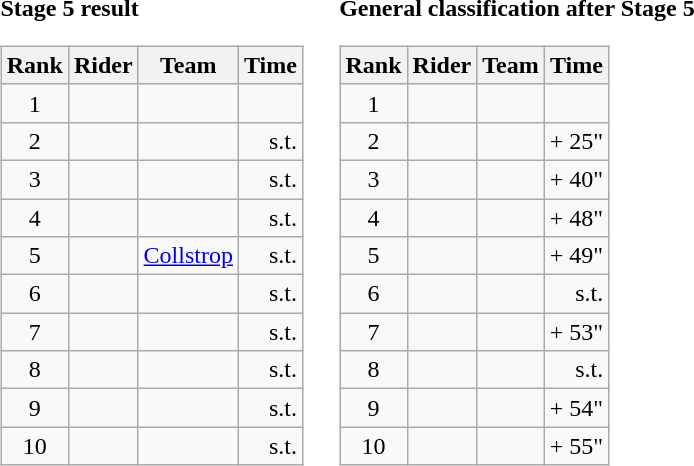<table>
<tr>
<td><strong>Stage 5 result</strong><br><table class="wikitable">
<tr>
<th scope="col">Rank</th>
<th scope="col">Rider</th>
<th scope="col">Team</th>
<th scope="col">Time</th>
</tr>
<tr>
<td style="text-align:center;">1</td>
<td></td>
<td></td>
<td style="text-align:right;"></td>
</tr>
<tr>
<td style="text-align:center;">2</td>
<td></td>
<td></td>
<td style="text-align:right;">s.t.</td>
</tr>
<tr>
<td style="text-align:center;">3</td>
<td></td>
<td></td>
<td style="text-align:right;">s.t.</td>
</tr>
<tr>
<td style="text-align:center;">4</td>
<td></td>
<td></td>
<td style="text-align:right;">s.t.</td>
</tr>
<tr>
<td style="text-align:center;">5</td>
<td></td>
<td><a href='#'>Collstrop</a></td>
<td style="text-align:right;">s.t.</td>
</tr>
<tr>
<td style="text-align:center;">6</td>
<td></td>
<td></td>
<td style="text-align:right;">s.t.</td>
</tr>
<tr>
<td style="text-align:center;">7</td>
<td></td>
<td></td>
<td style="text-align:right;">s.t.</td>
</tr>
<tr>
<td style="text-align:center;">8</td>
<td></td>
<td></td>
<td style="text-align:right;">s.t.</td>
</tr>
<tr>
<td style="text-align:center;">9</td>
<td></td>
<td></td>
<td style="text-align:right;">s.t.</td>
</tr>
<tr>
<td style="text-align:center;">10</td>
<td></td>
<td></td>
<td style="text-align:right;">s.t.</td>
</tr>
</table>
</td>
<td></td>
<td><strong>General classification after Stage 5</strong><br><table class="wikitable">
<tr>
<th scope="col">Rank</th>
<th scope="col">Rider</th>
<th scope="col">Team</th>
<th scope="col">Time</th>
</tr>
<tr>
<td style="text-align:center;">1</td>
<td></td>
<td></td>
<td style="text-align:right;"></td>
</tr>
<tr>
<td style="text-align:center;">2</td>
<td></td>
<td></td>
<td style="text-align:right;">+ 25"</td>
</tr>
<tr>
<td style="text-align:center;">3</td>
<td></td>
<td></td>
<td style="text-align:right;">+ 40"</td>
</tr>
<tr>
<td style="text-align:center;">4</td>
<td></td>
<td></td>
<td style="text-align:right;">+ 48"</td>
</tr>
<tr>
<td style="text-align:center;">5</td>
<td></td>
<td></td>
<td style="text-align:right;">+ 49"</td>
</tr>
<tr>
<td style="text-align:center;">6</td>
<td></td>
<td></td>
<td style="text-align:right;">s.t.</td>
</tr>
<tr>
<td style="text-align:center;">7</td>
<td></td>
<td></td>
<td style="text-align:right;">+ 53"</td>
</tr>
<tr>
<td style="text-align:center;">8</td>
<td></td>
<td></td>
<td style="text-align:right;">s.t.</td>
</tr>
<tr>
<td style="text-align:center;">9</td>
<td></td>
<td></td>
<td style="text-align:right;">+ 54"</td>
</tr>
<tr>
<td style="text-align:center;">10</td>
<td></td>
<td></td>
<td style="text-align:right;">+ 55"</td>
</tr>
</table>
</td>
</tr>
</table>
